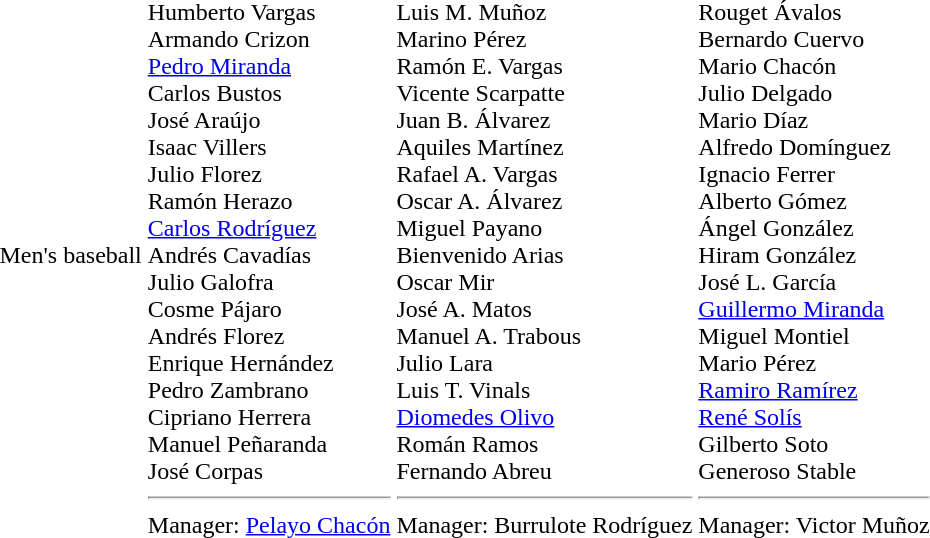<table>
<tr>
<td>Men's baseball</td>
<td><strong></strong><br>Humberto Vargas<br>Armando Crizon<br><a href='#'>Pedro Miranda</a><br>Carlos Bustos<br>José Araújo<br>Isaac Villers<br>Julio Florez<br>Ramón Herazo<br><a href='#'>Carlos Rodríguez</a><br>Andrés Cavadías<br>Julio Galofra<br>Cosme Pájaro<br>Andrés Florez<br>Enrique Hernández<br>Pedro Zambrano<br>Cipriano Herrera<br>Manuel Peñaranda<br>José Corpas<hr>Manager: <a href='#'>Pelayo Chacón</a></td>
<td><strong></strong><br>Luis M. Muñoz<br>Marino Pérez<br>Ramón E. Vargas<br>Vicente Scarpatte<br>Juan B. Álvarez<br>Aquiles Martínez<br>Rafael A. Vargas<br>Oscar A. Álvarez<br>Miguel Payano<br>Bienvenido Arias<br>Oscar Mir<br>José A. Matos<br>Manuel A. Trabous<br>Julio Lara<br>Luis T. Vinals<br><a href='#'>Diomedes Olivo</a><br>Román Ramos<br>Fernando Abreu<hr>Manager: Burrulote Rodríguez</td>
<td><strong></strong><br>Rouget Ávalos<br>Bernardo Cuervo<br>Mario Chacón<br>Julio Delgado<br>Mario Díaz<br>Alfredo Domínguez<br>Ignacio Ferrer<br>Alberto Gómez<br>Ángel González<br>Hiram González<br>José L. García<br><a href='#'>Guillermo Miranda</a><br>Miguel Montiel<br>Mario Pérez<br><a href='#'>Ramiro Ramírez</a><br><a href='#'>René Solís</a><br>Gilberto Soto<br>Generoso Stable<hr>Manager: Victor Muñoz</td>
</tr>
</table>
